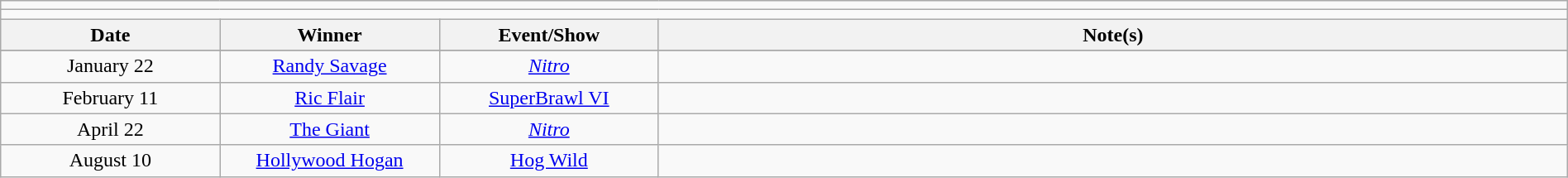<table class="wikitable" style="text-align:center; width:100%;">
<tr>
<td colspan="5"></td>
</tr>
<tr>
<td colspan="5"><strong></strong></td>
</tr>
<tr>
<th width="14%">Date</th>
<th width="14%">Winner</th>
<th width="14%">Event/Show</th>
<th width="58%">Note(s)</th>
</tr>
<tr>
</tr>
<tr>
<td>January 22</td>
<td><a href='#'>Randy Savage</a></td>
<td><em><a href='#'>Nitro</a></em></td>
<td align="left"></td>
</tr>
<tr>
<td>February 11</td>
<td><a href='#'>Ric Flair</a></td>
<td><a href='#'>SuperBrawl VI</a></td>
<td align="left"></td>
</tr>
<tr>
<td>April 22</td>
<td><a href='#'>The Giant</a></td>
<td><em><a href='#'>Nitro</a></em></td>
<td align="left"></td>
</tr>
<tr>
<td>August 10</td>
<td><a href='#'>Hollywood Hogan</a></td>
<td><a href='#'>Hog Wild</a></td>
<td align="left"></td>
</tr>
</table>
